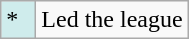<table class="wikitable">
<tr>
<td style="background:#CFECEC; width:1em">*</td>
<td>Led the league</td>
</tr>
</table>
